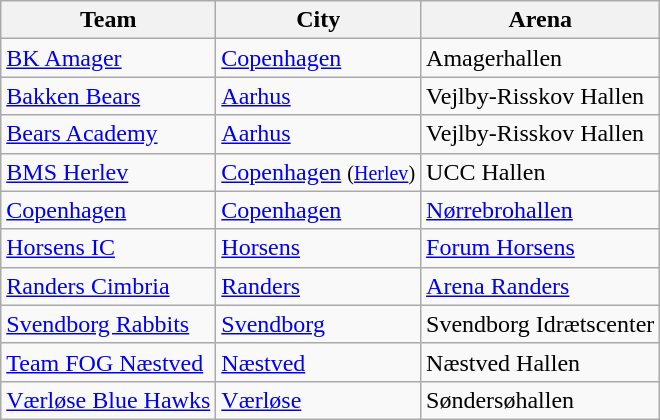<table class="wikitable">
<tr>
<th>Team</th>
<th>City</th>
<th>Arena</th>
</tr>
<tr>
<td><a href='#'>BK Amager</a></td>
<td><a href='#'>Copenhagen</a></td>
<td>Amagerhallen</td>
</tr>
<tr>
<td><a href='#'>Bakken Bears</a></td>
<td><a href='#'>Aarhus</a></td>
<td>Vejlby-Risskov Hallen</td>
</tr>
<tr>
<td><a href='#'>Bears Academy</a></td>
<td><a href='#'>Aarhus</a></td>
<td>Vejlby-Risskov Hallen</td>
</tr>
<tr>
<td><a href='#'>BMS Herlev</a></td>
<td><a href='#'>Copenhagen</a> <small>(<a href='#'>Herlev</a>)</small></td>
<td>UCC Hallen</td>
</tr>
<tr>
<td><a href='#'>Copenhagen</a></td>
<td><a href='#'>Copenhagen</a></td>
<td><a href='#'>Nørrebrohallen</a></td>
</tr>
<tr>
<td><a href='#'>Horsens IC</a></td>
<td><a href='#'>Horsens</a></td>
<td><a href='#'>Forum Horsens</a></td>
</tr>
<tr>
<td><a href='#'>Randers Cimbria</a></td>
<td><a href='#'>Randers</a></td>
<td><a href='#'>Arena Randers</a></td>
</tr>
<tr>
<td><a href='#'>Svendborg Rabbits</a></td>
<td><a href='#'>Svendborg</a></td>
<td>Svendborg Idrætscenter</td>
</tr>
<tr>
<td><a href='#'>Team FOG Næstved</a></td>
<td><a href='#'>Næstved</a></td>
<td>Næstved Hallen</td>
</tr>
<tr>
<td><a href='#'>Værløse Blue Hawks</a></td>
<td><a href='#'>Værløse</a></td>
<td>Søndersøhallen</td>
</tr>
</table>
